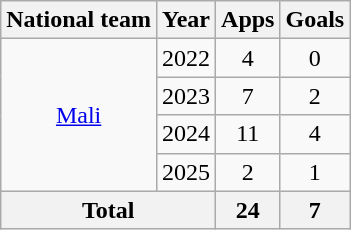<table class="wikitable" style="text-align:center">
<tr>
<th>National team</th>
<th>Year</th>
<th>Apps</th>
<th>Goals</th>
</tr>
<tr>
<td rowspan="4"><a href='#'>Mali</a></td>
<td>2022</td>
<td>4</td>
<td>0</td>
</tr>
<tr>
<td>2023</td>
<td>7</td>
<td>2</td>
</tr>
<tr>
<td>2024</td>
<td>11</td>
<td>4</td>
</tr>
<tr>
<td>2025</td>
<td>2</td>
<td>1</td>
</tr>
<tr>
<th colspan="2">Total</th>
<th>24</th>
<th>7</th>
</tr>
</table>
